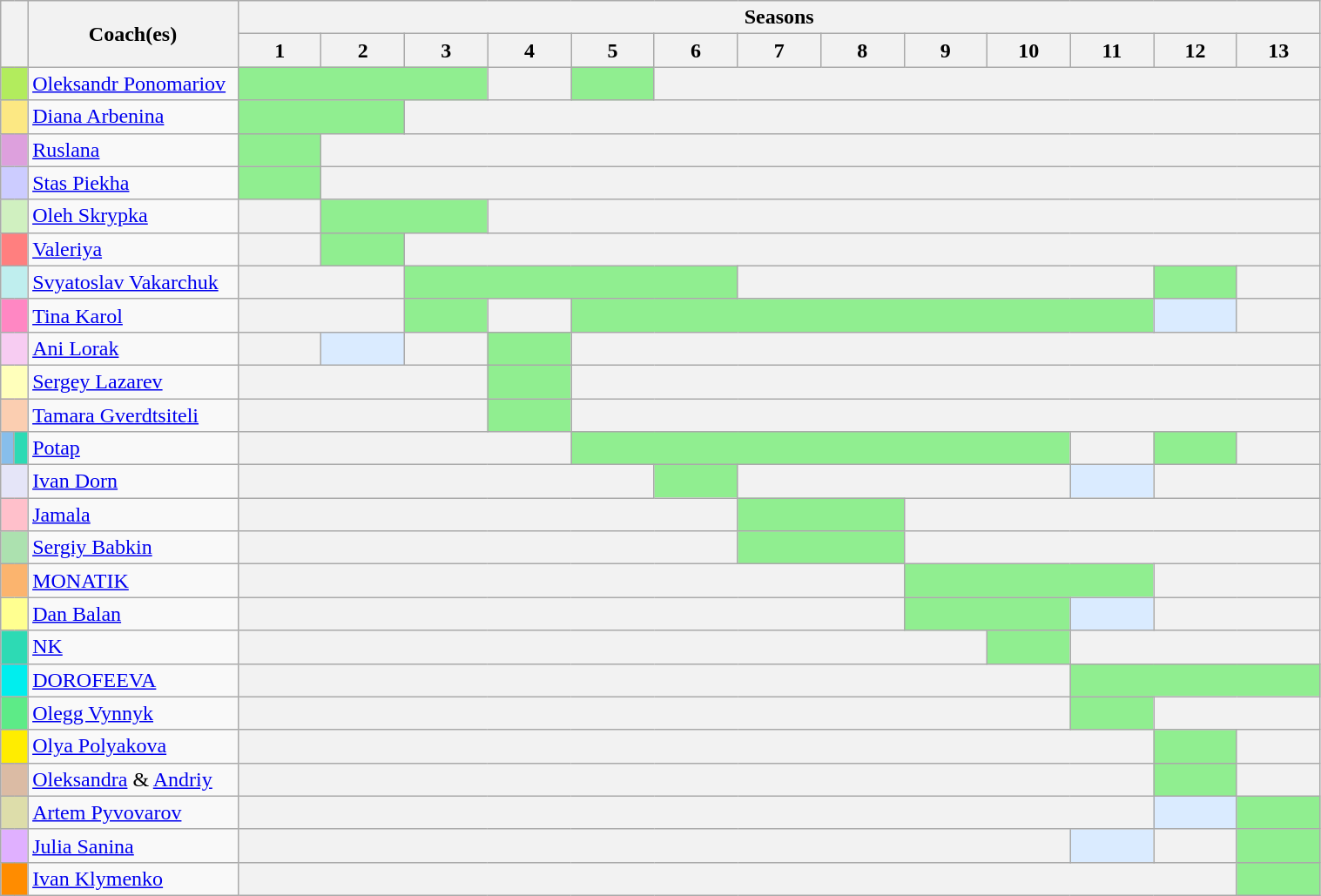<table class="wikitable nowrap" style="width:80%; white-space: nowrap">
<tr>
<th rowspan="2" colspan="2" style="width:1%"></th>
<th rowspan="2" width="01%">Coach(es)</th>
<th colspan="13">Seasons</th>
</tr>
<tr>
<th width="04%">1</th>
<th width="04%">2</th>
<th width="04%">3</th>
<th width="04%">4</th>
<th width="04%">5</th>
<th width="04%">6</th>
<th width="04%">7</th>
<th width="04%">8</th>
<th width="04%">9</th>
<th width="04%">10</th>
<th width="04%">11</th>
<th width="04%">12</th>
<th width="04%">13</th>
</tr>
<tr>
<th colspan="2" style="background:#B2EC5D"></th>
<td><a href='#'>Oleksandr Ponomariov</a></td>
<td colspan="3" style="background:#90ee90"></td>
<th></th>
<td style="background:#90ee90"></td>
<th colspan="8"></th>
</tr>
<tr>
<th colspan="2" style="background:#FCE883"></th>
<td><a href='#'>Diana Arbenina</a></td>
<td colspan="2" style="background:#90ee90"></td>
<th colspan="11"></th>
</tr>
<tr>
<th colspan="2" style="background:#dda0dd"></th>
<td><a href='#'>Ruslana</a></td>
<td style="background:#90ee90"></td>
<th colspan="12"></th>
</tr>
<tr>
<th colspan="2" style="background:#ccccff"></th>
<td><a href='#'>Stas Piekha</a></td>
<td style="background:#90ee90"></td>
<th colspan="12"></th>
</tr>
<tr>
<th colspan="2" style="background:#d0f0c0"></th>
<td><a href='#'>Oleh Skrypka</a></td>
<th></th>
<td colspan="2" style="background:#90ee90"></td>
<th colspan="10"></th>
</tr>
<tr>
<th colspan="2" style="background:#ff7f7f"></th>
<td><a href='#'>Valeriya</a></td>
<th></th>
<td style="background:#90ee90"></td>
<th colspan="11"></th>
</tr>
<tr>
<th colspan="2" style="background:#bfeeee"></th>
<td><a href='#'>Svyatoslav Vakarchuk</a></td>
<th colspan="2"></th>
<td colspan="4" style="background:#90ee90"></td>
<th colspan="5"></th>
<td style="background:#90ee90"></td>
<th></th>
</tr>
<tr>
<th colspan="2" style="background:#FF87C3"></th>
<td><a href='#'>Tina Karol</a></td>
<th colspan="2"></th>
<td style="background:#90ee90"></td>
<th></th>
<td colspan="7" style="background:#90ee90"></td>
<td style="background:#daebff"></td>
<th></th>
</tr>
<tr>
<th colspan="2" style="background:#f7ccf2"></th>
<td><a href='#'>Ani Lorak</a></td>
<th></th>
<td style="background:#daebff"></td>
<th></th>
<td style="background:#90ee90"></td>
<th colspan="9"></th>
</tr>
<tr>
<th colspan="2" style="background:#ffffbb"></th>
<td><a href='#'>Sergey Lazarev</a></td>
<th colspan="3"></th>
<td style="background:#90ee90"></td>
<th colspan="9"></th>
</tr>
<tr>
<th colspan="2" style="background:#fbceb1"></th>
<td><a href='#'>Tamara Gverdtsiteli</a></td>
<th colspan="3"></th>
<td style="background:#90ee90"></td>
<th colspan="9"></th>
</tr>
<tr>
<th style="background:#87beeb"></th>
<th style="background:#2ddab4"></th>
<td><a href='#'>Potap</a></td>
<th colspan="4"></th>
<td colspan="6" style="background:#90ee90"></td>
<th></th>
<td style="background:#90ee90"></td>
<th></th>
</tr>
<tr>
<th colspan="2" style="background:#e5e5f8"></th>
<td><a href='#'>Ivan Dorn</a></td>
<th colspan="5"></th>
<td style="background:#90ee90"></td>
<th colspan="4"></th>
<td style="background:#daebff"></td>
<th colspan="2"></th>
</tr>
<tr>
<th colspan="2" style="background:pink"></th>
<td><a href='#'>Jamala</a></td>
<th colspan="6"></th>
<td colspan="2" style="background:#90ee90"></td>
<th colspan="5"></th>
</tr>
<tr>
<th colspan="2" style="background:#ace1af"></th>
<td><a href='#'>Sergiy Babkin</a></td>
<th colspan="6"></th>
<td colspan="2" style="background:#90ee90"></td>
<th colspan="5"></th>
</tr>
<tr>
<th Colspan="2" style="background:#fbb46e"></th>
<td><a href='#'>MONATIK</a></td>
<th colspan="8"></th>
<td colspan="3" style="background:#90ee90"></td>
<th colspan="2"></th>
</tr>
<tr>
<th colspan="2" style="background:#FFFF90"></th>
<td><a href='#'>Dan Balan</a></td>
<th colspan="8"></th>
<td colspan="2" style="background:#90ee90"></td>
<td style="background:#daebff"></td>
<th colspan="2"></th>
</tr>
<tr>
<th colspan="2" style="background:#2ddab4"></th>
<td><a href='#'>NK</a></td>
<th colspan="9"></th>
<td style="text-align:center; background:#90ee90"></td>
<th colspan="3"></th>
</tr>
<tr>
<th colspan="2" style="background:#00eeee"></th>
<td><a href='#'>DOROFEEVA</a></td>
<th colspan="10"></th>
<td colspan="3" style="background:#90ee90"></td>
</tr>
<tr>
<th colspan="2" style="background:#5deb87"></th>
<td><a href='#'>Olegg Vynnyk</a></td>
<th colspan="10"></th>
<td style="background:#90ee90"></td>
<th colspan="2"></th>
</tr>
<tr>
<th colspan="2" style="background:#ffed00"></th>
<td><a href='#'>Olya Polyakova</a></td>
<th colspan="11"></th>
<td style="background:#90ee90"></td>
<th></th>
</tr>
<tr>
<th colspan="2" style="background:#dbbba4"></th>
<td><a href='#'>Oleksandra</a> & <a href='#'>Andriy</a></td>
<th colspan="11"></th>
<td style="background:#90ee90"></td>
<th></th>
</tr>
<tr>
<td colspan="2" style="background:#ddddaa"></td>
<td><a href='#'>Artem Pyvovarov</a></td>
<th colspan="11"></th>
<td style="background:#daebff"></td>
<td style="background:#90ee90"></td>
</tr>
<tr>
<th colspan="2" style="background:#E0B0FF"></th>
<td><a href='#'>Julia Sanina</a></td>
<th colspan="10"></th>
<td style="background:#daebff"></td>
<th></th>
<td style="background:#90ee90"></td>
</tr>
<tr>
<th colspan="2" style="background:#FF8C00"></th>
<td><a href='#'>Ivan Klymenko</a></td>
<th colspan="12"></th>
<td style="background:#90ee90"></td>
</tr>
</table>
